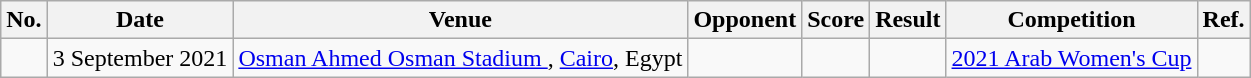<table class="wikitable">
<tr>
<th>No.</th>
<th>Date</th>
<th>Venue</th>
<th>Opponent</th>
<th>Score</th>
<th>Result</th>
<th>Competition</th>
<th>Ref.</th>
</tr>
<tr>
<td></td>
<td>3 September 2021</td>
<td><a href='#'>Osman Ahmed Osman Stadium </a>, <a href='#'>Cairo</a>, Egypt</td>
<td></td>
<td></td>
<td></td>
<td><a href='#'>2021 Arab Women's Cup</a></td>
<td></td>
</tr>
</table>
